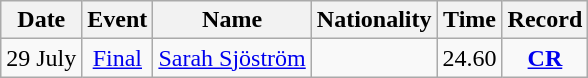<table class="wikitable" style=text-align:center>
<tr>
<th>Date</th>
<th>Event</th>
<th>Name</th>
<th>Nationality</th>
<th>Time</th>
<th>Record</th>
</tr>
<tr>
<td>29 July</td>
<td><a href='#'>Final</a></td>
<td align=left><a href='#'>Sarah Sjöström</a></td>
<td align=left></td>
<td>24.60</td>
<td><strong><a href='#'>CR</a></strong></td>
</tr>
</table>
